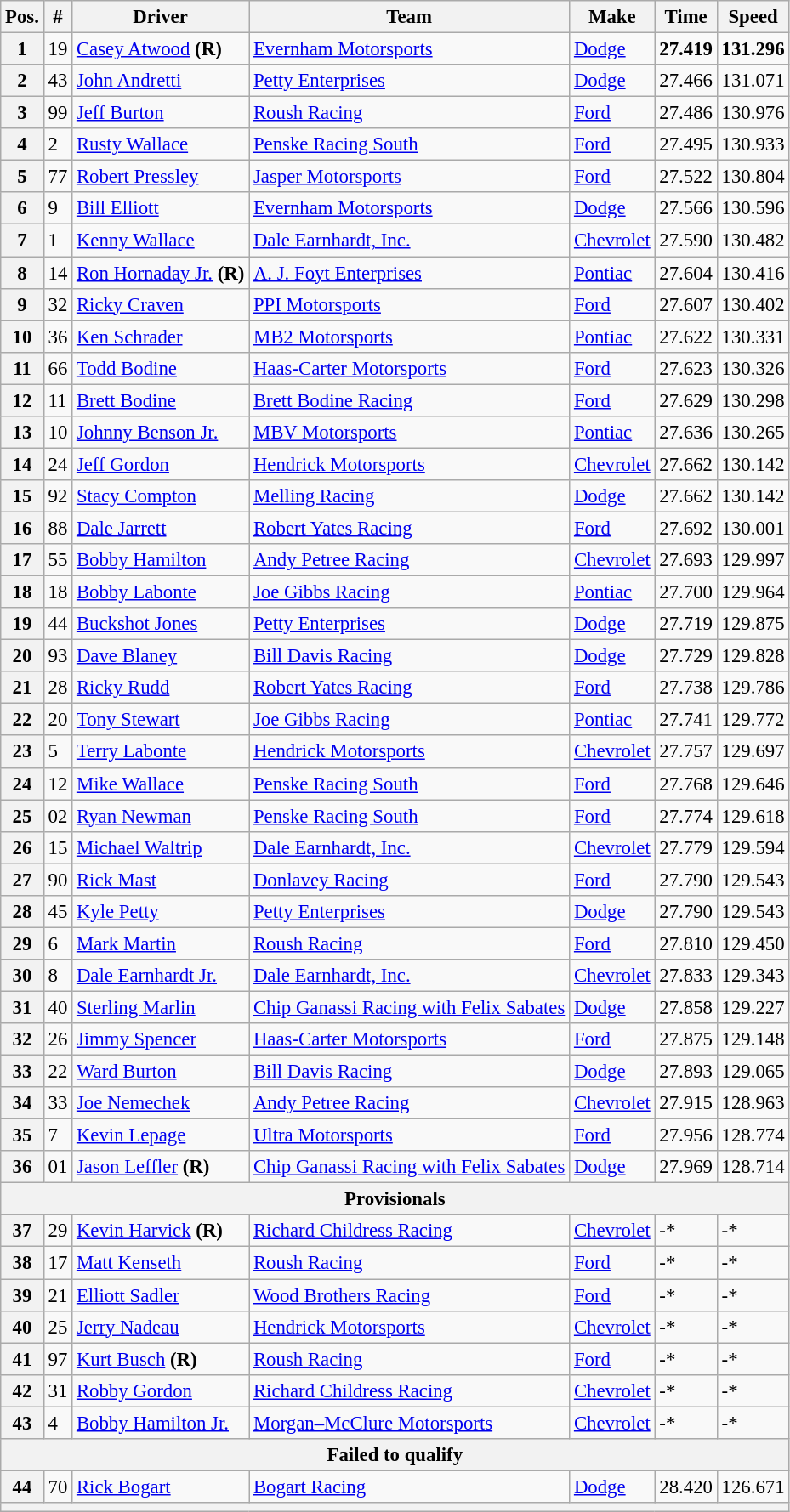<table class="wikitable" style="font-size:95%">
<tr>
<th>Pos.</th>
<th>#</th>
<th>Driver</th>
<th>Team</th>
<th>Make</th>
<th>Time</th>
<th>Speed</th>
</tr>
<tr>
<th>1</th>
<td>19</td>
<td><a href='#'>Casey Atwood</a> <strong>(R)</strong></td>
<td><a href='#'>Evernham Motorsports</a></td>
<td><a href='#'>Dodge</a></td>
<td><strong>27.419</strong></td>
<td><strong>131.296</strong></td>
</tr>
<tr>
<th>2</th>
<td>43</td>
<td><a href='#'>John Andretti</a></td>
<td><a href='#'>Petty Enterprises</a></td>
<td><a href='#'>Dodge</a></td>
<td>27.466</td>
<td>131.071</td>
</tr>
<tr>
<th>3</th>
<td>99</td>
<td><a href='#'>Jeff Burton</a></td>
<td><a href='#'>Roush Racing</a></td>
<td><a href='#'>Ford</a></td>
<td>27.486</td>
<td>130.976</td>
</tr>
<tr>
<th>4</th>
<td>2</td>
<td><a href='#'>Rusty Wallace</a></td>
<td><a href='#'>Penske Racing South</a></td>
<td><a href='#'>Ford</a></td>
<td>27.495</td>
<td>130.933</td>
</tr>
<tr>
<th>5</th>
<td>77</td>
<td><a href='#'>Robert Pressley</a></td>
<td><a href='#'>Jasper Motorsports</a></td>
<td><a href='#'>Ford</a></td>
<td>27.522</td>
<td>130.804</td>
</tr>
<tr>
<th>6</th>
<td>9</td>
<td><a href='#'>Bill Elliott</a></td>
<td><a href='#'>Evernham Motorsports</a></td>
<td><a href='#'>Dodge</a></td>
<td>27.566</td>
<td>130.596</td>
</tr>
<tr>
<th>7</th>
<td>1</td>
<td><a href='#'>Kenny Wallace</a></td>
<td><a href='#'>Dale Earnhardt, Inc.</a></td>
<td><a href='#'>Chevrolet</a></td>
<td>27.590</td>
<td>130.482</td>
</tr>
<tr>
<th>8</th>
<td>14</td>
<td><a href='#'>Ron Hornaday Jr.</a> <strong>(R)</strong></td>
<td><a href='#'>A. J. Foyt Enterprises</a></td>
<td><a href='#'>Pontiac</a></td>
<td>27.604</td>
<td>130.416</td>
</tr>
<tr>
<th>9</th>
<td>32</td>
<td><a href='#'>Ricky Craven</a></td>
<td><a href='#'>PPI Motorsports</a></td>
<td><a href='#'>Ford</a></td>
<td>27.607</td>
<td>130.402</td>
</tr>
<tr>
<th>10</th>
<td>36</td>
<td><a href='#'>Ken Schrader</a></td>
<td><a href='#'>MB2 Motorsports</a></td>
<td><a href='#'>Pontiac</a></td>
<td>27.622</td>
<td>130.331</td>
</tr>
<tr>
<th>11</th>
<td>66</td>
<td><a href='#'>Todd Bodine</a></td>
<td><a href='#'>Haas-Carter Motorsports</a></td>
<td><a href='#'>Ford</a></td>
<td>27.623</td>
<td>130.326</td>
</tr>
<tr>
<th>12</th>
<td>11</td>
<td><a href='#'>Brett Bodine</a></td>
<td><a href='#'>Brett Bodine Racing</a></td>
<td><a href='#'>Ford</a></td>
<td>27.629</td>
<td>130.298</td>
</tr>
<tr>
<th>13</th>
<td>10</td>
<td><a href='#'>Johnny Benson Jr.</a></td>
<td><a href='#'>MBV Motorsports</a></td>
<td><a href='#'>Pontiac</a></td>
<td>27.636</td>
<td>130.265</td>
</tr>
<tr>
<th>14</th>
<td>24</td>
<td><a href='#'>Jeff Gordon</a></td>
<td><a href='#'>Hendrick Motorsports</a></td>
<td><a href='#'>Chevrolet</a></td>
<td>27.662</td>
<td>130.142</td>
</tr>
<tr>
<th>15</th>
<td>92</td>
<td><a href='#'>Stacy Compton</a></td>
<td><a href='#'>Melling Racing</a></td>
<td><a href='#'>Dodge</a></td>
<td>27.662</td>
<td>130.142</td>
</tr>
<tr>
<th>16</th>
<td>88</td>
<td><a href='#'>Dale Jarrett</a></td>
<td><a href='#'>Robert Yates Racing</a></td>
<td><a href='#'>Ford</a></td>
<td>27.692</td>
<td>130.001</td>
</tr>
<tr>
<th>17</th>
<td>55</td>
<td><a href='#'>Bobby Hamilton</a></td>
<td><a href='#'>Andy Petree Racing</a></td>
<td><a href='#'>Chevrolet</a></td>
<td>27.693</td>
<td>129.997</td>
</tr>
<tr>
<th>18</th>
<td>18</td>
<td><a href='#'>Bobby Labonte</a></td>
<td><a href='#'>Joe Gibbs Racing</a></td>
<td><a href='#'>Pontiac</a></td>
<td>27.700</td>
<td>129.964</td>
</tr>
<tr>
<th>19</th>
<td>44</td>
<td><a href='#'>Buckshot Jones</a></td>
<td><a href='#'>Petty Enterprises</a></td>
<td><a href='#'>Dodge</a></td>
<td>27.719</td>
<td>129.875</td>
</tr>
<tr>
<th>20</th>
<td>93</td>
<td><a href='#'>Dave Blaney</a></td>
<td><a href='#'>Bill Davis Racing</a></td>
<td><a href='#'>Dodge</a></td>
<td>27.729</td>
<td>129.828</td>
</tr>
<tr>
<th>21</th>
<td>28</td>
<td><a href='#'>Ricky Rudd</a></td>
<td><a href='#'>Robert Yates Racing</a></td>
<td><a href='#'>Ford</a></td>
<td>27.738</td>
<td>129.786</td>
</tr>
<tr>
<th>22</th>
<td>20</td>
<td><a href='#'>Tony Stewart</a></td>
<td><a href='#'>Joe Gibbs Racing</a></td>
<td><a href='#'>Pontiac</a></td>
<td>27.741</td>
<td>129.772</td>
</tr>
<tr>
<th>23</th>
<td>5</td>
<td><a href='#'>Terry Labonte</a></td>
<td><a href='#'>Hendrick Motorsports</a></td>
<td><a href='#'>Chevrolet</a></td>
<td>27.757</td>
<td>129.697</td>
</tr>
<tr>
<th>24</th>
<td>12</td>
<td><a href='#'>Mike Wallace</a></td>
<td><a href='#'>Penske Racing South</a></td>
<td><a href='#'>Ford</a></td>
<td>27.768</td>
<td>129.646</td>
</tr>
<tr>
<th>25</th>
<td>02</td>
<td><a href='#'>Ryan Newman</a></td>
<td><a href='#'>Penske Racing South</a></td>
<td><a href='#'>Ford</a></td>
<td>27.774</td>
<td>129.618</td>
</tr>
<tr>
<th>26</th>
<td>15</td>
<td><a href='#'>Michael Waltrip</a></td>
<td><a href='#'>Dale Earnhardt, Inc.</a></td>
<td><a href='#'>Chevrolet</a></td>
<td>27.779</td>
<td>129.594</td>
</tr>
<tr>
<th>27</th>
<td>90</td>
<td><a href='#'>Rick Mast</a></td>
<td><a href='#'>Donlavey Racing</a></td>
<td><a href='#'>Ford</a></td>
<td>27.790</td>
<td>129.543</td>
</tr>
<tr>
<th>28</th>
<td>45</td>
<td><a href='#'>Kyle Petty</a></td>
<td><a href='#'>Petty Enterprises</a></td>
<td><a href='#'>Dodge</a></td>
<td>27.790</td>
<td>129.543</td>
</tr>
<tr>
<th>29</th>
<td>6</td>
<td><a href='#'>Mark Martin</a></td>
<td><a href='#'>Roush Racing</a></td>
<td><a href='#'>Ford</a></td>
<td>27.810</td>
<td>129.450</td>
</tr>
<tr>
<th>30</th>
<td>8</td>
<td><a href='#'>Dale Earnhardt Jr.</a></td>
<td><a href='#'>Dale Earnhardt, Inc.</a></td>
<td><a href='#'>Chevrolet</a></td>
<td>27.833</td>
<td>129.343</td>
</tr>
<tr>
<th>31</th>
<td>40</td>
<td><a href='#'>Sterling Marlin</a></td>
<td><a href='#'>Chip Ganassi Racing with Felix Sabates</a></td>
<td><a href='#'>Dodge</a></td>
<td>27.858</td>
<td>129.227</td>
</tr>
<tr>
<th>32</th>
<td>26</td>
<td><a href='#'>Jimmy Spencer</a></td>
<td><a href='#'>Haas-Carter Motorsports</a></td>
<td><a href='#'>Ford</a></td>
<td>27.875</td>
<td>129.148</td>
</tr>
<tr>
<th>33</th>
<td>22</td>
<td><a href='#'>Ward Burton</a></td>
<td><a href='#'>Bill Davis Racing</a></td>
<td><a href='#'>Dodge</a></td>
<td>27.893</td>
<td>129.065</td>
</tr>
<tr>
<th>34</th>
<td>33</td>
<td><a href='#'>Joe Nemechek</a></td>
<td><a href='#'>Andy Petree Racing</a></td>
<td><a href='#'>Chevrolet</a></td>
<td>27.915</td>
<td>128.963</td>
</tr>
<tr>
<th>35</th>
<td>7</td>
<td><a href='#'>Kevin Lepage</a></td>
<td><a href='#'>Ultra Motorsports</a></td>
<td><a href='#'>Ford</a></td>
<td>27.956</td>
<td>128.774</td>
</tr>
<tr>
<th>36</th>
<td>01</td>
<td><a href='#'>Jason Leffler</a> <strong>(R)</strong></td>
<td><a href='#'>Chip Ganassi Racing with Felix Sabates</a></td>
<td><a href='#'>Dodge</a></td>
<td>27.969</td>
<td>128.714</td>
</tr>
<tr>
<th colspan="7">Provisionals</th>
</tr>
<tr>
<th>37</th>
<td>29</td>
<td><a href='#'>Kevin Harvick</a> <strong>(R)</strong></td>
<td><a href='#'>Richard Childress Racing</a></td>
<td><a href='#'>Chevrolet</a></td>
<td>-*</td>
<td>-*</td>
</tr>
<tr>
<th>38</th>
<td>17</td>
<td><a href='#'>Matt Kenseth</a></td>
<td><a href='#'>Roush Racing</a></td>
<td><a href='#'>Ford</a></td>
<td>-*</td>
<td>-*</td>
</tr>
<tr>
<th>39</th>
<td>21</td>
<td><a href='#'>Elliott Sadler</a></td>
<td><a href='#'>Wood Brothers Racing</a></td>
<td><a href='#'>Ford</a></td>
<td>-*</td>
<td>-*</td>
</tr>
<tr>
<th>40</th>
<td>25</td>
<td><a href='#'>Jerry Nadeau</a></td>
<td><a href='#'>Hendrick Motorsports</a></td>
<td><a href='#'>Chevrolet</a></td>
<td>-*</td>
<td>-*</td>
</tr>
<tr>
<th>41</th>
<td>97</td>
<td><a href='#'>Kurt Busch</a> <strong>(R)</strong></td>
<td><a href='#'>Roush Racing</a></td>
<td><a href='#'>Ford</a></td>
<td>-*</td>
<td>-*</td>
</tr>
<tr>
<th>42</th>
<td>31</td>
<td><a href='#'>Robby Gordon</a></td>
<td><a href='#'>Richard Childress Racing</a></td>
<td><a href='#'>Chevrolet</a></td>
<td>-*</td>
<td>-*</td>
</tr>
<tr>
<th>43</th>
<td>4</td>
<td><a href='#'>Bobby Hamilton Jr.</a></td>
<td><a href='#'>Morgan–McClure Motorsports</a></td>
<td><a href='#'>Chevrolet</a></td>
<td>-*</td>
<td>-*</td>
</tr>
<tr>
<th colspan="7">Failed to qualify</th>
</tr>
<tr>
<th>44</th>
<td>70</td>
<td><a href='#'>Rick Bogart</a></td>
<td><a href='#'>Bogart Racing</a></td>
<td><a href='#'>Dodge</a></td>
<td>28.420</td>
<td>126.671</td>
</tr>
<tr>
<th colspan="7"></th>
</tr>
</table>
